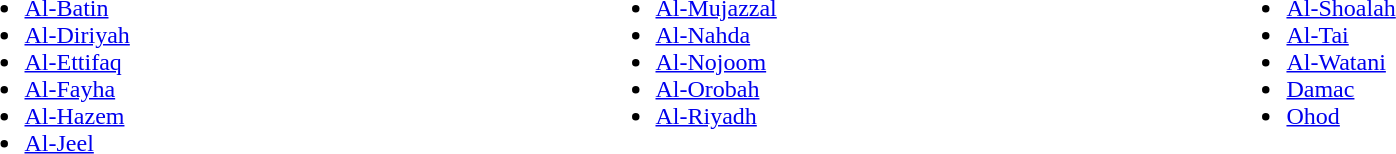<table width=100%>
<tr>
<td width=25% valign="top"><br><ul><li><a href='#'>Al-Batin</a></li><li><a href='#'>Al-Diriyah</a></li><li><a href='#'>Al-Ettifaq</a></li><li><a href='#'>Al-Fayha</a></li><li><a href='#'>Al-Hazem</a></li><li><a href='#'>Al-Jeel</a></li></ul></td>
<td width=25% valign="top"><br><ul><li><a href='#'>Al-Mujazzal</a></li><li><a href='#'>Al-Nahda</a></li><li><a href='#'>Al-Nojoom</a></li><li><a href='#'>Al-Orobah</a></li><li><a href='#'>Al-Riyadh</a></li></ul></td>
<td width=25% valign="top"><br><ul><li><a href='#'>Al-Shoalah</a></li><li><a href='#'>Al-Tai</a></li><li><a href='#'>Al-Watani</a></li><li><a href='#'>Damac</a></li><li><a href='#'>Ohod</a></li></ul></td>
</tr>
</table>
